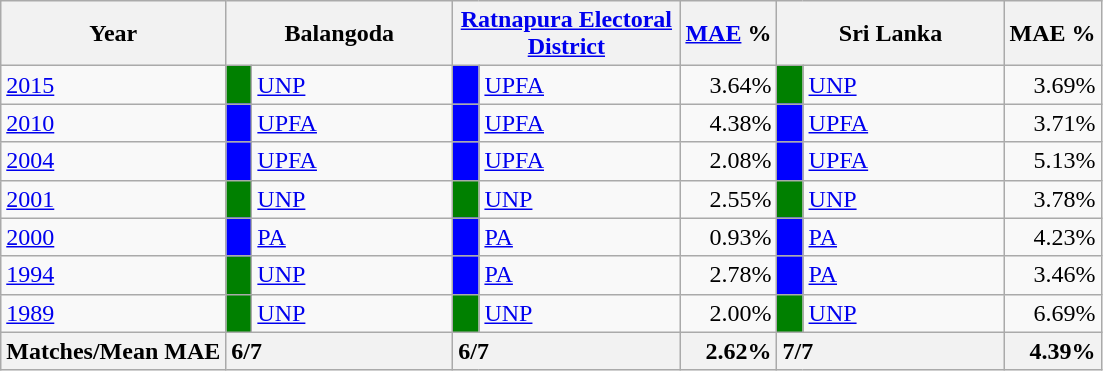<table class="wikitable">
<tr>
<th>Year</th>
<th colspan="2" width="144px">Balangoda</th>
<th colspan="2" width="144px"><a href='#'>Ratnapura Electoral District</a></th>
<th><a href='#'>MAE</a> %</th>
<th colspan="2" width="144px">Sri Lanka</th>
<th>MAE %</th>
</tr>
<tr>
<td><a href='#'>2015</a></td>
<td style="background-color:green;" width="10px"></td>
<td style="text-align:left;"><a href='#'>UNP</a></td>
<td style="background-color:blue;" width="10px"></td>
<td style="text-align:left;"><a href='#'>UPFA</a></td>
<td style="text-align:right;">3.64%</td>
<td style="background-color:green;" width="10px"></td>
<td style="text-align:left;"><a href='#'>UNP</a></td>
<td style="text-align:right;">3.69%</td>
</tr>
<tr>
<td><a href='#'>2010</a></td>
<td style="background-color:blue;" width="10px"></td>
<td style="text-align:left;"><a href='#'>UPFA</a></td>
<td style="background-color:blue;" width="10px"></td>
<td style="text-align:left;"><a href='#'>UPFA</a></td>
<td style="text-align:right;">4.38%</td>
<td style="background-color:blue;" width="10px"></td>
<td style="text-align:left;"><a href='#'>UPFA</a></td>
<td style="text-align:right;">3.71%</td>
</tr>
<tr>
<td><a href='#'>2004</a></td>
<td style="background-color:blue;" width="10px"></td>
<td style="text-align:left;"><a href='#'>UPFA</a></td>
<td style="background-color:blue;" width="10px"></td>
<td style="text-align:left;"><a href='#'>UPFA</a></td>
<td style="text-align:right;">2.08%</td>
<td style="background-color:blue;" width="10px"></td>
<td style="text-align:left;"><a href='#'>UPFA</a></td>
<td style="text-align:right;">5.13%</td>
</tr>
<tr>
<td><a href='#'>2001</a></td>
<td style="background-color:green;" width="10px"></td>
<td style="text-align:left;"><a href='#'>UNP</a></td>
<td style="background-color:green;" width="10px"></td>
<td style="text-align:left;"><a href='#'>UNP</a></td>
<td style="text-align:right;">2.55%</td>
<td style="background-color:green;" width="10px"></td>
<td style="text-align:left;"><a href='#'>UNP</a></td>
<td style="text-align:right;">3.78%</td>
</tr>
<tr>
<td><a href='#'>2000</a></td>
<td style="background-color:blue;" width="10px"></td>
<td style="text-align:left;"><a href='#'>PA</a></td>
<td style="background-color:blue;" width="10px"></td>
<td style="text-align:left;"><a href='#'>PA</a></td>
<td style="text-align:right;">0.93%</td>
<td style="background-color:blue;" width="10px"></td>
<td style="text-align:left;"><a href='#'>PA</a></td>
<td style="text-align:right;">4.23%</td>
</tr>
<tr>
<td><a href='#'>1994</a></td>
<td style="background-color:green;" width="10px"></td>
<td style="text-align:left;"><a href='#'>UNP</a></td>
<td style="background-color:blue;" width="10px"></td>
<td style="text-align:left;"><a href='#'>PA</a></td>
<td style="text-align:right;">2.78%</td>
<td style="background-color:blue;" width="10px"></td>
<td style="text-align:left;"><a href='#'>PA</a></td>
<td style="text-align:right;">3.46%</td>
</tr>
<tr>
<td><a href='#'>1989</a></td>
<td style="background-color:green;" width="10px"></td>
<td style="text-align:left;"><a href='#'>UNP</a></td>
<td style="background-color:green;" width="10px"></td>
<td style="text-align:left;"><a href='#'>UNP</a></td>
<td style="text-align:right;">2.00%</td>
<td style="background-color:green;" width="10px"></td>
<td style="text-align:left;"><a href='#'>UNP</a></td>
<td style="text-align:right;">6.69%</td>
</tr>
<tr>
<th>Matches/Mean MAE</th>
<th style="text-align:left;"colspan="2" width="144px">6/7</th>
<th style="text-align:left;"colspan="2" width="144px">6/7</th>
<th style="text-align:right;">2.62%</th>
<th style="text-align:left;"colspan="2" width="144px">7/7</th>
<th style="text-align:right;">4.39%</th>
</tr>
</table>
